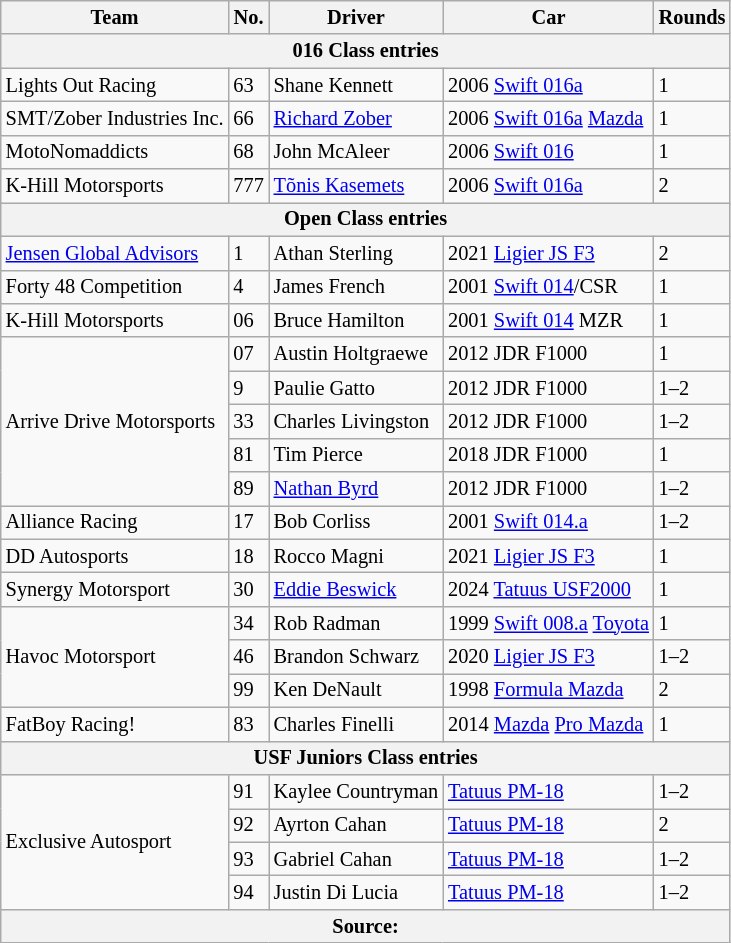<table class="wikitable" style="font-size: 85%;">
<tr>
<th>Team</th>
<th>No.</th>
<th>Driver</th>
<th>Car</th>
<th>Rounds</th>
</tr>
<tr>
<th colspan="5">016 Class entries</th>
</tr>
<tr>
<td>Lights Out Racing</td>
<td>63</td>
<td> Shane Kennett</td>
<td>2006 <a href='#'>Swift 016a</a></td>
<td>1</td>
</tr>
<tr>
<td>SMT/Zober Industries Inc.</td>
<td>66</td>
<td> <a href='#'>Richard Zober</a></td>
<td>2006 <a href='#'>Swift 016a</a> <a href='#'>Mazda</a></td>
<td>1</td>
</tr>
<tr>
<td>MotoNomaddicts</td>
<td>68</td>
<td> John McAleer</td>
<td>2006 <a href='#'>Swift 016</a></td>
<td>1</td>
</tr>
<tr>
<td>K-Hill Motorsports</td>
<td>777</td>
<td> <a href='#'>Tõnis Kasemets</a></td>
<td>2006 <a href='#'>Swift 016a</a></td>
<td>2</td>
</tr>
<tr>
<th colspan="5">Open Class entries</th>
</tr>
<tr>
<td><a href='#'>Jensen Global Advisors</a></td>
<td>1</td>
<td> Athan Sterling</td>
<td>2021 <a href='#'>Ligier JS F3</a></td>
<td>2</td>
</tr>
<tr>
<td>Forty 48 Competition</td>
<td>4</td>
<td> James French</td>
<td>2001 <a href='#'>Swift 014</a>/CSR</td>
<td>1</td>
</tr>
<tr>
<td>K-Hill Motorsports</td>
<td>06</td>
<td> Bruce Hamilton</td>
<td>2001 <a href='#'>Swift 014</a> MZR</td>
<td>1</td>
</tr>
<tr>
<td rowspan="5">Arrive Drive Motorsports</td>
<td>07</td>
<td> Austin Holtgraewe</td>
<td>2012 JDR F1000</td>
<td>1</td>
</tr>
<tr>
<td>9</td>
<td> Paulie Gatto</td>
<td>2012 JDR F1000</td>
<td>1–2</td>
</tr>
<tr>
<td>33</td>
<td> Charles Livingston</td>
<td>2012 JDR F1000</td>
<td>1–2</td>
</tr>
<tr>
<td>81</td>
<td> Tim Pierce</td>
<td>2018 JDR F1000</td>
<td>1</td>
</tr>
<tr>
<td>89</td>
<td> <a href='#'>Nathan Byrd</a></td>
<td>2012 JDR F1000</td>
<td>1–2</td>
</tr>
<tr>
<td>Alliance Racing</td>
<td>17</td>
<td> Bob Corliss</td>
<td>2001 <a href='#'>Swift 014.a</a></td>
<td>1–2</td>
</tr>
<tr>
<td>DD Autosports</td>
<td>18</td>
<td> Rocco Magni</td>
<td>2021 <a href='#'>Ligier JS F3</a></td>
<td>1</td>
</tr>
<tr>
<td>Synergy Motorsport</td>
<td>30</td>
<td> <a href='#'>Eddie Beswick</a></td>
<td>2024 <a href='#'>Tatuus USF2000</a></td>
<td>1</td>
</tr>
<tr>
<td rowspan="3">Havoc Motorsport</td>
<td>34</td>
<td> Rob Radman</td>
<td>1999 <a href='#'>Swift 008.a</a> <a href='#'>Toyota</a></td>
<td>1</td>
</tr>
<tr>
<td>46</td>
<td> Brandon Schwarz</td>
<td>2020 <a href='#'>Ligier JS F3</a></td>
<td>1–2</td>
</tr>
<tr>
<td>99</td>
<td> Ken DeNault</td>
<td>1998 <a href='#'>Formula Mazda</a></td>
<td>2</td>
</tr>
<tr>
<td>FatBoy Racing!</td>
<td>83</td>
<td> Charles Finelli</td>
<td>2014 <a href='#'>Mazda</a> <a href='#'>Pro Mazda</a></td>
<td>1</td>
</tr>
<tr>
<th colspan="5">USF Juniors Class entries</th>
</tr>
<tr>
<td rowspan="4">Exclusive Autosport</td>
<td>91</td>
<td> Kaylee Countryman</td>
<td><a href='#'>Tatuus PM-18</a></td>
<td>1–2</td>
</tr>
<tr>
<td>92</td>
<td> Ayrton Cahan</td>
<td><a href='#'>Tatuus PM-18</a></td>
<td>2</td>
</tr>
<tr>
<td>93</td>
<td> Gabriel Cahan</td>
<td><a href='#'>Tatuus PM-18</a></td>
<td>1–2</td>
</tr>
<tr>
<td>94</td>
<td> Justin Di Lucia</td>
<td><a href='#'>Tatuus PM-18</a></td>
<td>1–2</td>
</tr>
<tr>
<th colspan="5">Source: </th>
</tr>
</table>
